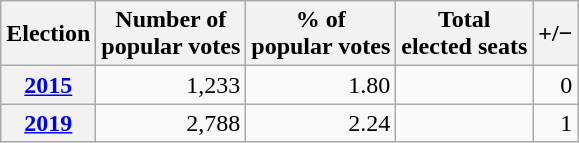<table class="wikitable" style="text-align: right;">
<tr align=center>
<th>Election</th>
<th>Number of<br>popular votes</th>
<th>% of<br>popular votes</th>
<th>Total<br>elected seats</th>
<th>+/−</th>
</tr>
<tr>
<th><a href='#'>2015</a></th>
<td>1,233</td>
<td>1.80</td>
<td></td>
<td>0</td>
</tr>
<tr>
<th><a href='#'>2019</a></th>
<td>2,788</td>
<td>2.24</td>
<td></td>
<td>1</td>
</tr>
</table>
